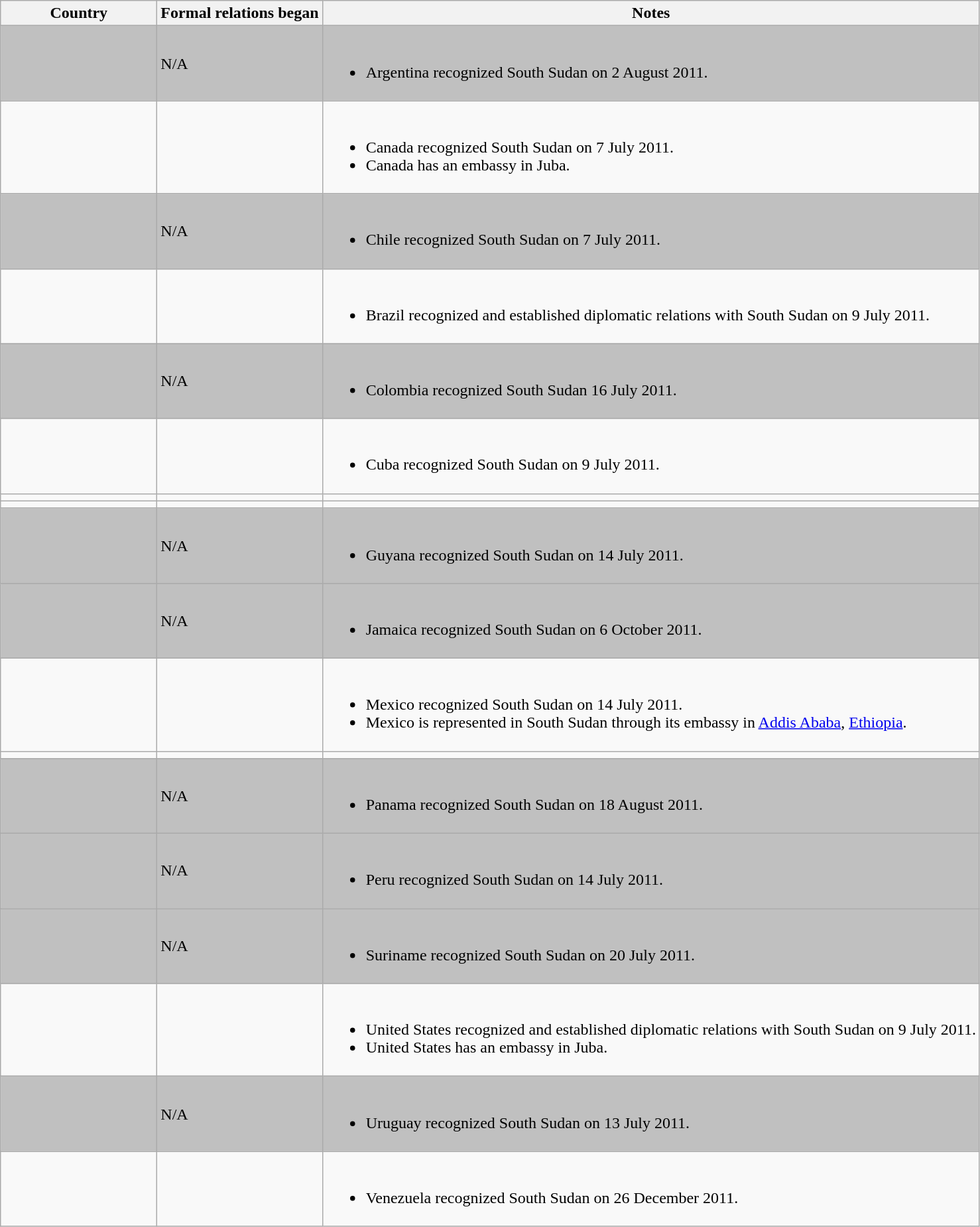<table class="wikitable sortable">
<tr>
<th width=150>Country</th>
<th>Formal relations began</th>
<th class=unsortable>Notes</th>
</tr>
<tr>
<td < style="background: silver;"></td>
<td < style="background: silver;">N/A</td>
<td < style="background: silver;"><br><ul><li>Argentina recognized South Sudan on 2 August 2011.</li></ul></td>
</tr>
<tr>
<td></td>
<td></td>
<td><br><ul><li>Canada recognized South Sudan on 7 July 2011.</li><li>Canada has an embassy in Juba.</li></ul></td>
</tr>
<tr>
<td < style="background: silver;"></td>
<td < style="background: silver;">N/A</td>
<td < style="background: silver;"><br><ul><li>Chile recognized South Sudan on 7 July 2011.</li></ul></td>
</tr>
<tr>
<td></td>
<td></td>
<td><br><ul><li>Brazil recognized and established diplomatic relations with South Sudan on 9 July 2011.</li></ul></td>
</tr>
<tr>
<td < style="background: silver;"></td>
<td < style="background: silver;">N/A</td>
<td < style="background: silver;"><br><ul><li>Colombia recognized South Sudan 16 July 2011.</li></ul></td>
</tr>
<tr>
<td></td>
<td></td>
<td><br><ul><li>Cuba recognized South Sudan on 9 July 2011.</li></ul></td>
</tr>
<tr>
<td></td>
<td></td>
<td></td>
</tr>
<tr>
<td></td>
<td></td>
<td></td>
</tr>
<tr>
<td < style="background: silver;"></td>
<td < style="background: silver;">N/A</td>
<td < style="background: silver;"><br><ul><li>Guyana recognized South Sudan on 14 July 2011.</li></ul></td>
</tr>
<tr>
<td < style="background: silver;"></td>
<td < style="background: silver;">N/A</td>
<td < style="background: silver;"><br><ul><li>Jamaica recognized South Sudan on 6 October 2011.</li></ul></td>
</tr>
<tr>
<td></td>
<td></td>
<td><br><ul><li>Mexico recognized South Sudan on 14 July 2011.</li><li>Mexico is represented in South Sudan through its embassy in <a href='#'>Addis Ababa</a>, <a href='#'>Ethiopia</a>.</li></ul></td>
</tr>
<tr>
<td></td>
<td></td>
<td></td>
</tr>
<tr>
<td style="background: silver;" <></td>
<td style="background: silver;" <>N/A</td>
<td style="background: silver;" <><br><ul><li>Panama recognized South Sudan on 18 August 2011.</li></ul></td>
</tr>
<tr>
<td < style="background: silver;"></td>
<td < style="background: silver;">N/A</td>
<td < style="background: silver;"><br><ul><li>Peru recognized South Sudan on 14 July 2011.</li></ul></td>
</tr>
<tr>
<td < style="background: silver;"></td>
<td < style="background: silver;">N/A</td>
<td < style="background: silver;"><br><ul><li>Suriname recognized South Sudan on 20 July 2011.</li></ul></td>
</tr>
<tr>
<td></td>
<td></td>
<td><br><ul><li>United States recognized and established diplomatic relations with South Sudan on 9 July 2011.</li><li>United States has an embassy in Juba.</li></ul></td>
</tr>
<tr>
<td < style="background: silver;"></td>
<td < style="background: silver;">N/A</td>
<td < style="background: silver;"><br><ul><li>Uruguay recognized South Sudan on 13 July 2011.</li></ul></td>
</tr>
<tr>
<td></td>
<td></td>
<td><br><ul><li>Venezuela recognized South Sudan on 26 December 2011.</li></ul></td>
</tr>
</table>
